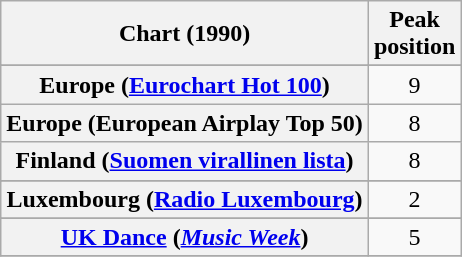<table class="wikitable sortable plainrowheaders" style="text-align:center">
<tr>
<th>Chart (1990)</th>
<th>Peak<br>position</th>
</tr>
<tr>
</tr>
<tr>
</tr>
<tr>
<th scope="row">Europe (<a href='#'>Eurochart Hot 100</a>)</th>
<td>9</td>
</tr>
<tr>
<th scope="row">Europe (European Airplay Top 50)</th>
<td>8</td>
</tr>
<tr>
<th scope="row">Finland (<a href='#'>Suomen virallinen lista</a>)</th>
<td>8</td>
</tr>
<tr>
</tr>
<tr>
</tr>
<tr>
<th scope="row">Luxembourg (<a href='#'>Radio Luxembourg</a>)</th>
<td align="center">2</td>
</tr>
<tr>
</tr>
<tr>
</tr>
<tr>
</tr>
<tr>
</tr>
<tr>
</tr>
<tr>
<th scope="row"><a href='#'>UK Dance</a> (<em><a href='#'>Music Week</a></em>)</th>
<td>5</td>
</tr>
<tr>
</tr>
</table>
